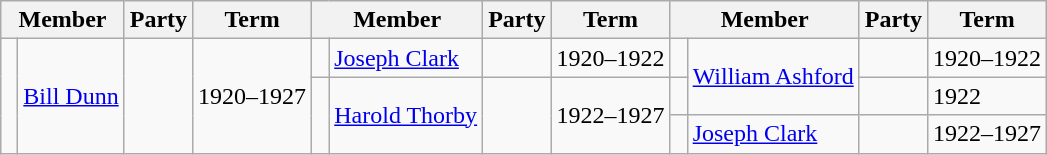<table class="wikitable">
<tr>
<th colspan="2">Member</th>
<th>Party</th>
<th>Term</th>
<th colspan="2">Member</th>
<th>Party</th>
<th>Term</th>
<th colspan="2">Member</th>
<th>Party</th>
<th>Term</th>
</tr>
<tr>
<td rowspan="3" > </td>
<td rowspan="3"><a href='#'>Bill Dunn</a></td>
<td rowspan="3"></td>
<td rowspan="3">1920–1927</td>
<td> </td>
<td><a href='#'>Joseph Clark</a></td>
<td></td>
<td>1920–1922</td>
<td> </td>
<td rowspan="2"><a href='#'>William Ashford</a></td>
<td></td>
<td>1920–1922</td>
</tr>
<tr>
<td rowspan="2" > </td>
<td rowspan="2"><a href='#'>Harold Thorby</a></td>
<td rowspan="2"></td>
<td rowspan="2">1922–1927</td>
<td> </td>
<td></td>
<td>1922</td>
</tr>
<tr>
<td> </td>
<td><a href='#'>Joseph Clark</a></td>
<td></td>
<td>1922–1927</td>
</tr>
</table>
